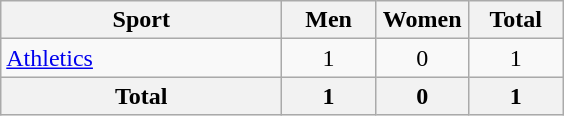<table class="wikitable sortable" style="text-align:center;">
<tr>
<th width=180>Sport</th>
<th width=55>Men</th>
<th width=55>Women</th>
<th width=55>Total</th>
</tr>
<tr>
<td align=left><a href='#'>Athletics</a></td>
<td>1</td>
<td>0</td>
<td>1</td>
</tr>
<tr>
<th>Total</th>
<th>1</th>
<th>0</th>
<th>1</th>
</tr>
</table>
